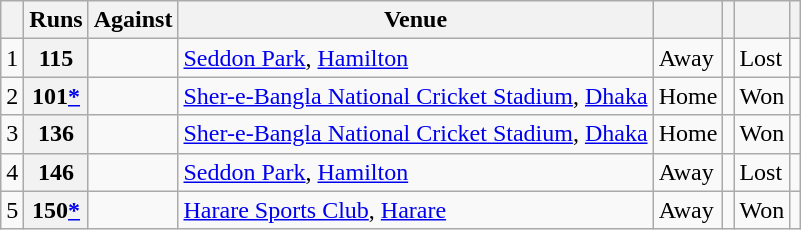<table class="wikitable">
<tr>
<th></th>
<th>Runs</th>
<th>Against</th>
<th>Venue</th>
<th></th>
<th></th>
<th></th>
<th></th>
</tr>
<tr>
<td>1</td>
<th>115</th>
<td></td>
<td><a href='#'>Seddon Park</a>, <a href='#'>Hamilton</a></td>
<td>Away</td>
<td></td>
<td>Lost</td>
<td></td>
</tr>
<tr>
<td>2</td>
<th>101<a href='#'>*</a></th>
<td></td>
<td><a href='#'>Sher-e-Bangla National Cricket Stadium</a>, <a href='#'>Dhaka</a></td>
<td>Home</td>
<td></td>
<td>Won</td>
<td></td>
</tr>
<tr>
<td>3</td>
<th>136</th>
<td></td>
<td><a href='#'>Sher-e-Bangla National Cricket Stadium</a>, <a href='#'>Dhaka</a></td>
<td>Home</td>
<td></td>
<td>Won</td>
<td></td>
</tr>
<tr>
<td>4</td>
<th>146</th>
<td></td>
<td><a href='#'>Seddon Park</a>, <a href='#'>Hamilton</a></td>
<td>Away</td>
<td></td>
<td>Lost</td>
<td></td>
</tr>
<tr>
<td>5</td>
<th>150<a href='#'>*</a></th>
<td></td>
<td><a href='#'>Harare Sports Club</a>, <a href='#'>Harare</a></td>
<td>Away</td>
<td></td>
<td>Won</td>
<td></td>
</tr>
</table>
